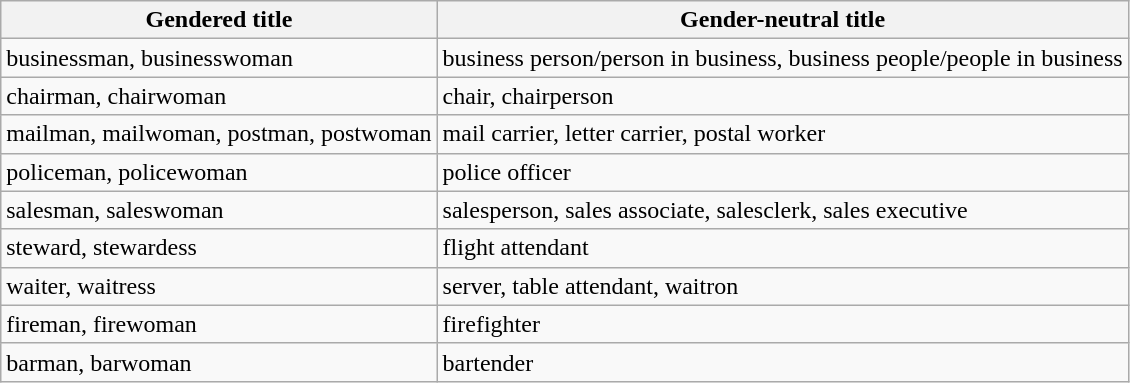<table class="wikitable">
<tr>
<th>Gendered title</th>
<th>Gender-neutral title</th>
</tr>
<tr>
<td>businessman, businesswoman</td>
<td>business person/person in business, business people/people in business</td>
</tr>
<tr>
<td>chairman, chairwoman</td>
<td>chair, chairperson</td>
</tr>
<tr>
<td>mailman, mailwoman, postman, postwoman</td>
<td>mail carrier, letter carrier, postal worker</td>
</tr>
<tr>
<td>policeman, policewoman</td>
<td>police officer</td>
</tr>
<tr>
<td>salesman, saleswoman</td>
<td>salesperson, sales associate, salesclerk, sales executive</td>
</tr>
<tr>
<td>steward, stewardess</td>
<td>flight attendant</td>
</tr>
<tr>
<td>waiter, waitress</td>
<td>server, table attendant, waitron</td>
</tr>
<tr>
<td>fireman, firewoman</td>
<td>firefighter</td>
</tr>
<tr>
<td>barman, barwoman</td>
<td>bartender</td>
</tr>
</table>
